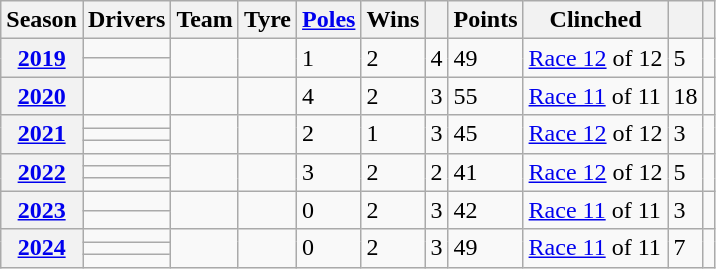<table class="wikitable">
<tr>
<th>Season</th>
<th>Drivers</th>
<th>Team</th>
<th>Tyre</th>
<th><a href='#'>Poles</a></th>
<th>Wins</th>
<th></th>
<th>Points</th>
<th>Clinched</th>
<th></th>
<th></th>
</tr>
<tr>
<th rowspan="2"><a href='#'>2019</a></th>
<td></td>
<td rowspan="2"></td>
<td rowspan="2"></td>
<td rowspan="2">1</td>
<td rowspan="2">2</td>
<td rowspan="2">4</td>
<td rowspan="2">49</td>
<td rowspan="2"><a href='#'>Race 12</a> of 12</td>
<td rowspan="2">5</td>
<td rowspan="2"></td>
</tr>
<tr>
<td></td>
</tr>
<tr>
<th><a href='#'>2020</a></th>
<td></td>
<td></td>
<td></td>
<td>4</td>
<td>2</td>
<td>3</td>
<td>55</td>
<td><a href='#'>Race 11</a> of 11</td>
<td>18</td>
<td></td>
</tr>
<tr>
<th rowspan="3"><a href='#'>2021</a></th>
<td></td>
<td rowspan="3"></td>
<td rowspan="3"></td>
<td rowspan="3">2</td>
<td rowspan="3">1</td>
<td rowspan="3">3</td>
<td rowspan="3">45</td>
<td rowspan="3"><a href='#'>Race 12</a> of 12</td>
<td rowspan="3">3</td>
<td rowspan="3"></td>
</tr>
<tr>
<td></td>
</tr>
<tr>
<td></td>
</tr>
<tr>
<th rowspan="3"><a href='#'>2022</a></th>
<td></td>
<td rowspan="3"></td>
<td rowspan="3"></td>
<td rowspan="3">3</td>
<td rowspan="3">2</td>
<td rowspan="3">2</td>
<td rowspan="3">41</td>
<td rowspan="3"><a href='#'>Race 12</a> of 12</td>
<td rowspan="3">5</td>
<td rowspan="3"></td>
</tr>
<tr>
<td></td>
</tr>
<tr>
<td></td>
</tr>
<tr>
<th rowspan="2"><a href='#'>2023</a></th>
<td></td>
<td rowspan="2"></td>
<td rowspan="2"></td>
<td rowspan="2">0</td>
<td rowspan="2">2</td>
<td rowspan="2">3</td>
<td rowspan="2">42</td>
<td rowspan="2"><a href='#'>Race 11</a> of 11</td>
<td rowspan="2">3</td>
<td rowspan="2"></td>
</tr>
<tr>
<td></td>
</tr>
<tr>
<th rowspan="3"><a href='#'>2024</a></th>
<td></td>
<td rowspan="3"></td>
<td rowspan="3"></td>
<td rowspan="3">0</td>
<td rowspan="3">2</td>
<td rowspan="3">3</td>
<td rowspan="3">49</td>
<td rowspan="3"><a href='#'>Race 11</a> of 11</td>
<td rowspan="3">7</td>
<td rowspan="3"></td>
</tr>
<tr>
<td></td>
</tr>
<tr>
<td></td>
</tr>
</table>
